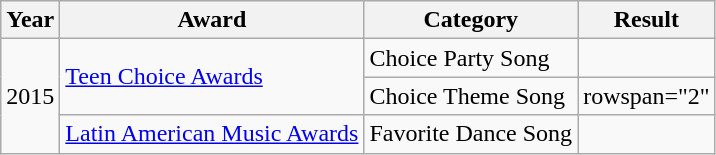<table class="wikitable">
<tr>
<th scope="col">Year</th>
<th scope="col">Award</th>
<th scope="col">Category</th>
<th scope="col">Result</th>
</tr>
<tr>
<td rowspan="4">2015</td>
<td rowspan="2"><a href='#'>Teen Choice Awards</a></td>
<td>Choice Party Song</td>
<td></td>
</tr>
<tr>
<td>Choice Theme Song</td>
<td>rowspan="2" </td>
</tr>
<tr>
<td rowspan="1"><a href='#'>Latin American Music Awards</a></td>
<td>Favorite Dance Song</td>
</tr>
</table>
